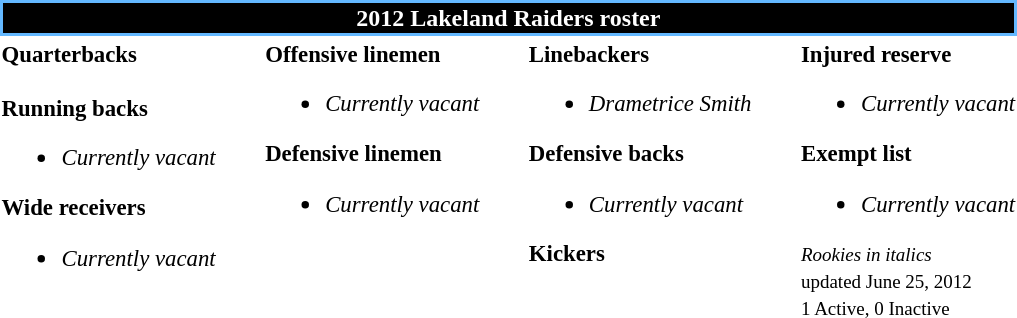<table class="toccolours" style="text-align: left;">
<tr>
<th colspan="7" style="background:#000000; border:2px solid #63B8FF; color:white; text-align:center;"><strong>2012 Lakeland Raiders roster</strong></th>
</tr>
<tr>
<td style="font-size: 95%;" valign="top"><strong>Quarterbacks</strong><br>
<br><strong>Running backs</strong><ul><li><em>Currently vacant</em></li></ul><strong>Wide receivers</strong><ul><li><em>Currently vacant</em></li></ul></td>
<td style="width: 25px;"></td>
<td style="font-size: 95%;" valign="top"><strong>Offensive linemen</strong><br><ul><li><em>Currently vacant</em></li></ul><strong>Defensive linemen</strong><ul><li><em>Currently vacant</em></li></ul></td>
<td style="width: 25px;"></td>
<td style="font-size: 95%;" valign="top"><strong>Linebackers</strong><br><ul><li><em>Drametrice Smith</em></li></ul><strong>Defensive backs</strong><ul><li><em>Currently vacant</em></li></ul><strong>Kickers</strong>
</td>
<td style="width: 25px;"></td>
<td style="font-size: 95%;" valign="top"><strong>Injured reserve</strong><br><ul><li><em>Currently vacant</em></li></ul><strong>Exempt list</strong><ul><li><em>Currently vacant</em></li></ul><small><em>Rookies in italics</em><br> updated June 25, 2012</small><br>
<small>1 Active, 0 Inactive</small></td>
</tr>
<tr>
</tr>
</table>
